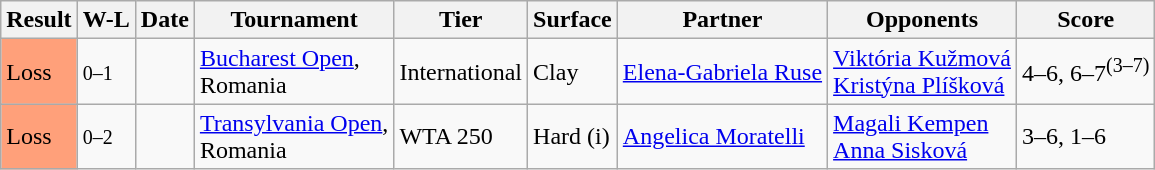<table class="sortable wikitable">
<tr>
<th>Result</th>
<th>W-L</th>
<th>Date</th>
<th>Tournament</th>
<th>Tier</th>
<th>Surface</th>
<th>Partner</th>
<th>Opponents</th>
<th class="unsortable">Score</th>
</tr>
<tr>
<td bgcolor=ffa07a>Loss</td>
<td><small>0–1</small></td>
<td><a href='#'></a></td>
<td><a href='#'>Bucharest Open</a>, <br>Romania</td>
<td>International</td>
<td>Clay</td>
<td> <a href='#'>Elena-Gabriela Ruse</a></td>
<td> <a href='#'>Viktória Kužmová</a> <br>  <a href='#'>Kristýna Plíšková</a></td>
<td>4–6, 6–7<sup>(3–7)</sup></td>
</tr>
<tr>
<td bgcolor=ffa07a>Loss</td>
<td><small>0–2</small></td>
<td><a href='#'></a></td>
<td><a href='#'>Transylvania Open</a>, <br>Romania</td>
<td>WTA 250</td>
<td>Hard (i)</td>
<td> <a href='#'>Angelica Moratelli</a></td>
<td> <a href='#'>Magali Kempen</a> <br>  <a href='#'>Anna Sisková</a></td>
<td>3–6, 1–6</td>
</tr>
</table>
